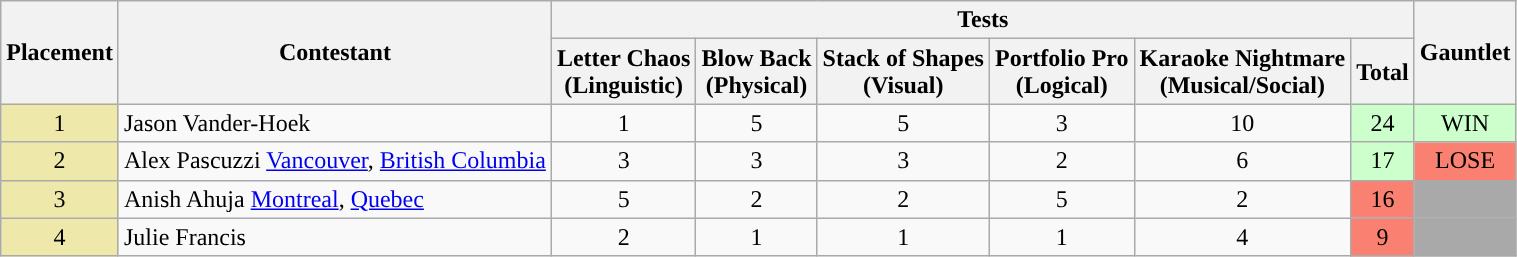<table class="wikitable" style="text-align:center;">
<tr>
<th rowspan="2">Placement</th>
<th rowspan="2">Contestant</th>
<th colspan="6">Tests</th>
<th rowspan="2">Gauntlet</th>
</tr>
<tr>
<th>Letter Chaos<br>(Linguistic)</th>
<th>Blow Back<br>(Physical)</th>
<th>Stack of Shapes<br>(Visual)</th>
<th>Portfolio Pro<br>(Logical)</th>
<th>Karaoke Nightmare<br>(Musical/Social)</th>
<th>Total</th>
</tr>
<tr>
<td bgcolor="palegoldenrod">1</td>
<td align="left">Jason Vander-Hoek</td>
<td>1</td>
<td>5</td>
<td>5</td>
<td>3</td>
<td>10</td>
<td bgcolor="#cfc">24</td>
<td bgcolor="#cfc">WIN</td>
</tr>
<tr>
<td bgcolor="palegoldenrod">2</td>
<td align="left">Alex Pascuzzi <a href='#'>Vancouver</a>, <a href='#'>British Columbia</a></td>
<td>3</td>
<td>3</td>
<td>3</td>
<td>2</td>
<td>6</td>
<td bgcolor="#cfc">17</td>
<td bgcolor="salmon">LOSE</td>
</tr>
<tr>
<td bgcolor="palegoldenrod">3</td>
<td align="left">Anish Ahuja <a href='#'>Montreal</a>, <a href='#'>Quebec</a></td>
<td>5</td>
<td>2</td>
<td>2</td>
<td>5</td>
<td>2</td>
<td bgcolor="salmon">16</td>
<td bgcolor="darkgrey"></td>
</tr>
<tr>
<td bgcolor="palegoldenrod">4</td>
<td align="left">Julie Francis</td>
<td>2</td>
<td>1</td>
<td>1</td>
<td>1</td>
<td>4</td>
<td bgcolor="salmon">9</td>
<td bgcolor="darkgrey"></td>
</tr>
</table>
